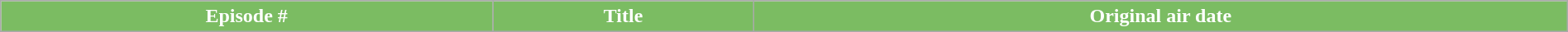<table class="wikitable plainrowheaders"  style="width:100%; margin-right:0;">
<tr>
<th style="background:#7BBC62; color:#fff;">Episode #</th>
<th style="background:#7BBC62; color:#fff;">Title</th>
<th style="background:#7BBC62; color:#fff;">Original air date<br>











</th>
</tr>
</table>
